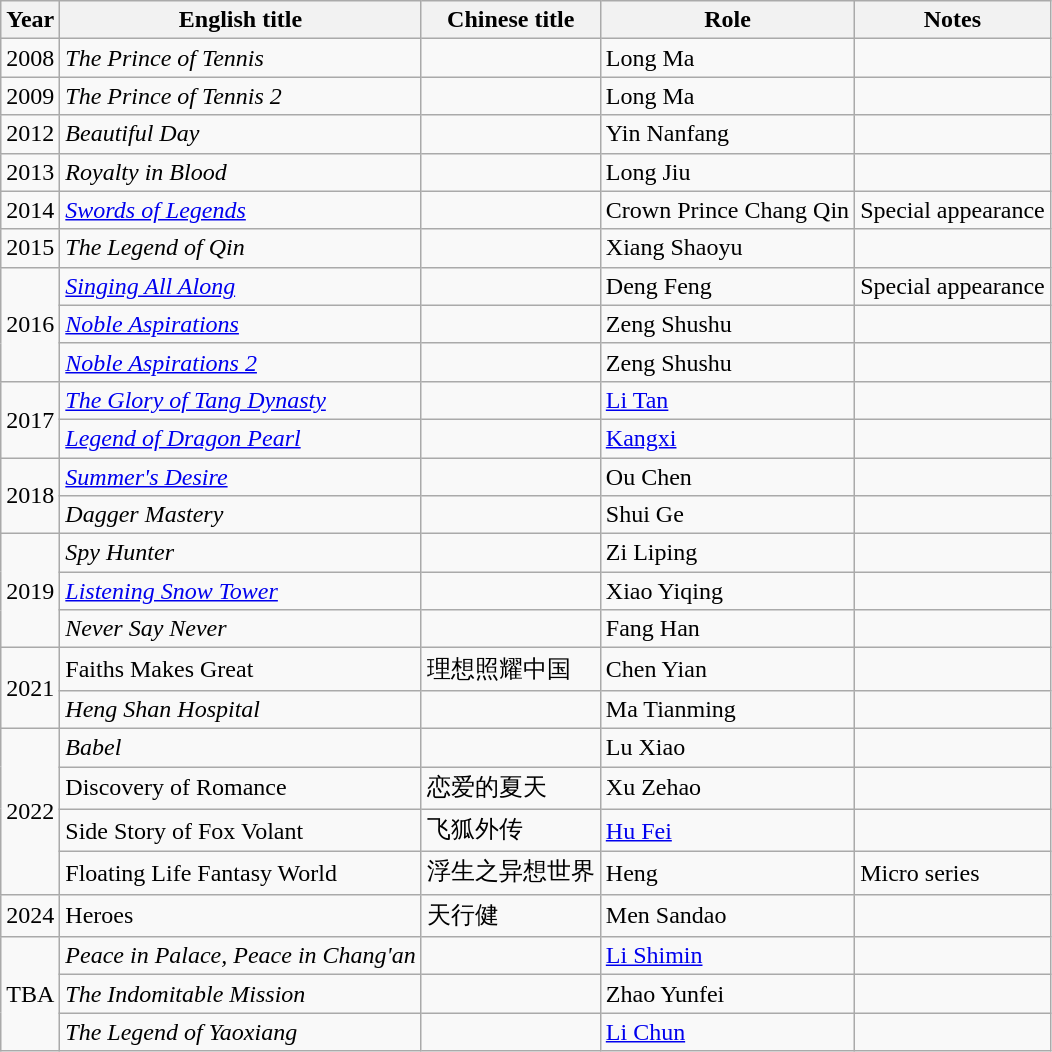<table class="wikitable plainrowheaders sortable">
<tr>
<th>Year</th>
<th>English title</th>
<th>Chinese title</th>
<th>Role</th>
<th>Notes</th>
</tr>
<tr>
<td>2008</td>
<td><em>The Prince of Tennis</em></td>
<td></td>
<td>Long Ma</td>
<td></td>
</tr>
<tr>
<td>2009</td>
<td><em>The Prince of Tennis 2 </em></td>
<td></td>
<td>Long Ma</td>
<td></td>
</tr>
<tr>
<td>2012</td>
<td><em>Beautiful Day</em></td>
<td></td>
<td>Yin Nanfang</td>
<td></td>
</tr>
<tr>
<td>2013</td>
<td><em>Royalty in Blood</em></td>
<td></td>
<td>Long Jiu</td>
<td></td>
</tr>
<tr>
<td>2014</td>
<td><em><a href='#'>Swords of Legends</a></em></td>
<td></td>
<td>Crown Prince Chang Qin</td>
<td>Special appearance</td>
</tr>
<tr>
<td>2015</td>
<td><em>The Legend of Qin</em></td>
<td></td>
<td>Xiang Shaoyu</td>
<td></td>
</tr>
<tr>
<td rowspan=3>2016</td>
<td><em><a href='#'>Singing All Along</a></em></td>
<td></td>
<td>Deng Feng</td>
<td>Special appearance</td>
</tr>
<tr>
<td><em><a href='#'>Noble Aspirations</a></em></td>
<td></td>
<td>Zeng Shushu</td>
<td></td>
</tr>
<tr>
<td><em><a href='#'>Noble Aspirations 2</a></em></td>
<td></td>
<td>Zeng Shushu</td>
<td></td>
</tr>
<tr>
<td rowspan=2>2017</td>
<td><em><a href='#'>The Glory of Tang Dynasty</a></em></td>
<td></td>
<td><a href='#'>Li Tan</a></td>
<td></td>
</tr>
<tr>
<td><em><a href='#'>Legend of Dragon Pearl</a></em></td>
<td></td>
<td><a href='#'>Kangxi</a></td>
<td></td>
</tr>
<tr>
<td rowspan=2>2018</td>
<td><em><a href='#'>Summer's Desire</a></em></td>
<td></td>
<td>Ou Chen</td>
<td></td>
</tr>
<tr>
<td><em>Dagger Mastery</em></td>
<td></td>
<td>Shui Ge</td>
<td></td>
</tr>
<tr>
<td rowspan=3>2019</td>
<td><em>Spy Hunter</em></td>
<td></td>
<td>Zi Liping</td>
<td></td>
</tr>
<tr>
<td><em><a href='#'>Listening Snow Tower</a></em></td>
<td></td>
<td>Xiao Yiqing</td>
<td></td>
</tr>
<tr>
<td><em>Never Say Never</em></td>
<td></td>
<td>Fang Han</td>
<td></td>
</tr>
<tr>
<td rowspan="2">2021</td>
<td>Faiths Makes Great</td>
<td>理想照耀中国</td>
<td>Chen Yian</td>
<td></td>
</tr>
<tr>
<td><em>Heng Shan Hospital</em></td>
<td></td>
<td>Ma Tianming</td>
<td></td>
</tr>
<tr>
<td rowspan="4">2022</td>
<td><em>Babel</em></td>
<td></td>
<td>Lu Xiao</td>
<td></td>
</tr>
<tr>
<td>Discovery of Romance</td>
<td>恋爱的夏天</td>
<td>Xu Zehao</td>
<td></td>
</tr>
<tr>
<td>Side Story of Fox Volant</td>
<td>飞狐外传</td>
<td><a href='#'>Hu Fei</a></td>
<td></td>
</tr>
<tr>
<td>Floating Life Fantasy World</td>
<td>浮生之异想世界</td>
<td>Heng</td>
<td>Micro series</td>
</tr>
<tr>
<td>2024</td>
<td>Heroes</td>
<td>天行健</td>
<td>Men Sandao</td>
<td></td>
</tr>
<tr>
<td rowspan="3">TBA</td>
<td><em>Peace in Palace, Peace in Chang'an</em></td>
<td></td>
<td><a href='#'>Li Shimin</a></td>
<td></td>
</tr>
<tr>
<td><em>The Indomitable Mission</em></td>
<td></td>
<td>Zhao Yunfei</td>
<td></td>
</tr>
<tr>
<td><em>The Legend of Yaoxiang</em></td>
<td></td>
<td><a href='#'>Li Chun</a></td>
<td></td>
</tr>
</table>
